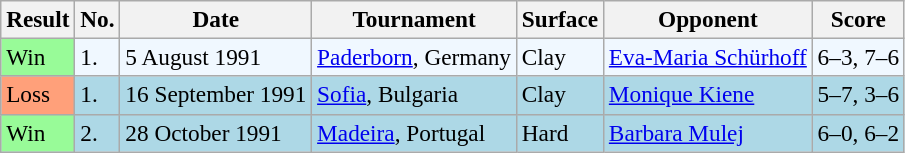<table class="sortable wikitable" style="font-size:97%;">
<tr>
<th>Result</th>
<th>No.</th>
<th>Date</th>
<th>Tournament</th>
<th>Surface</th>
<th>Opponent</th>
<th>Score</th>
</tr>
<tr bgcolor="#f0f8ff">
<td style="background:#98fb98;">Win</td>
<td>1.</td>
<td>5 August 1991</td>
<td><a href='#'>Paderborn</a>, Germany</td>
<td>Clay</td>
<td> <a href='#'>Eva-Maria Schürhoff</a></td>
<td>6–3, 7–6</td>
</tr>
<tr bgcolor="lightblue">
<td style="background:#ffa07a;">Loss</td>
<td>1.</td>
<td>16 September 1991</td>
<td><a href='#'>Sofia</a>, Bulgaria</td>
<td>Clay</td>
<td> <a href='#'>Monique Kiene</a></td>
<td>5–7, 3–6</td>
</tr>
<tr bgcolor="lightblue">
<td style="background:#98fb98;">Win</td>
<td>2.</td>
<td>28 October 1991</td>
<td><a href='#'>Madeira</a>, Portugal</td>
<td>Hard</td>
<td> <a href='#'>Barbara Mulej</a></td>
<td>6–0, 6–2</td>
</tr>
</table>
